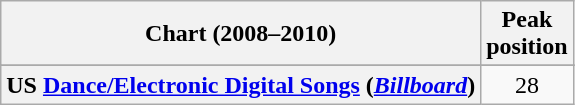<table class="wikitable sortable plainrowheaders" style="text-align:center">
<tr>
<th scope="col">Chart (2008–2010)</th>
<th scope="col">Peak<br>position</th>
</tr>
<tr>
</tr>
<tr>
<th scope="row">US <a href='#'>Dance/Electronic Digital Songs</a> (<em><a href='#'>Billboard</a></em>)</th>
<td>28</td>
</tr>
</table>
